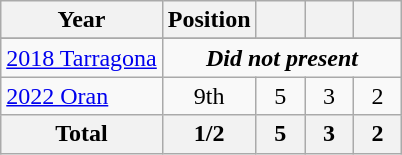<table class="wikitable" style="text-align: center;">
<tr>
<th>Year</th>
<th>Position</th>
<th width=25px></th>
<th width=25px></th>
<th width=25px></th>
</tr>
<tr bgcolor="#FFD700">
</tr>
<tr>
<td style="text-align: left;"> <a href='#'>2018 Tarragona</a></td>
<td rowspan="1" colspan="4" style="text-align:center;"><strong><em>Did not present</em></strong></td>
</tr>
<tr>
<td style="text-align: left;"> <a href='#'>2022 Oran</a></td>
<td>9th</td>
<td>5</td>
<td>3</td>
<td>2</td>
</tr>
<tr>
<th>Total</th>
<th>1/2</th>
<th>5</th>
<th>3</th>
<th>2</th>
</tr>
</table>
